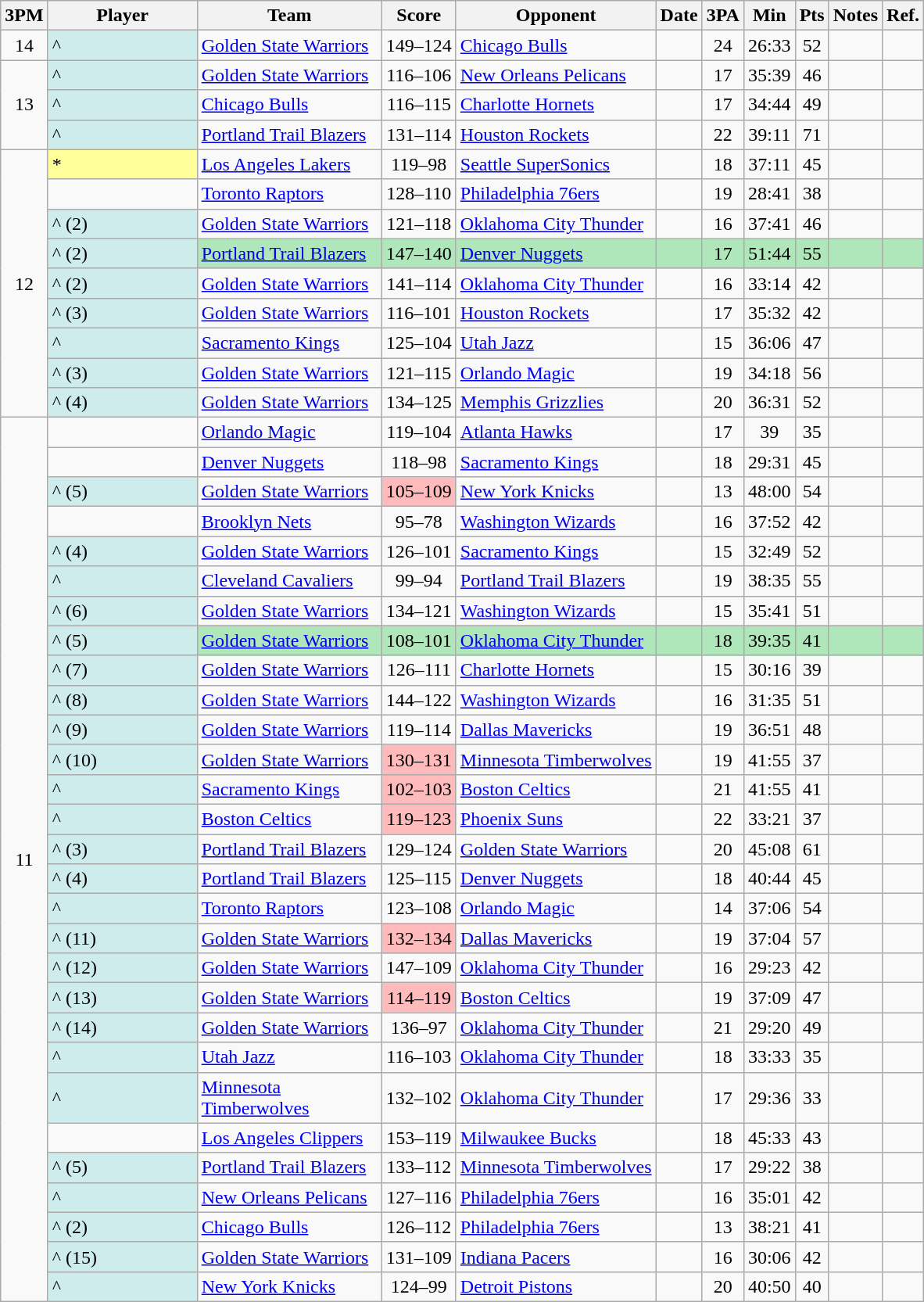<table class="wikitable sortable">
<tr>
<th>3PM</th>
<th width=120>Player</th>
<th width=150>Team</th>
<th>Score</th>
<th>Opponent</th>
<th>Date</th>
<th>3PA</th>
<th>Min</th>
<th>Pts</th>
<th class="unsortable">Notes</th>
<th class="unsortable">Ref.</th>
</tr>
<tr>
<td align=center>14</td>
<td style="background-color:#CFECEC">^</td>
<td><a href='#'>Golden State Warriors</a></td>
<td align=center>149–124</td>
<td><a href='#'>Chicago Bulls</a></td>
<td></td>
<td align=center>24</td>
<td align=center>26:33</td>
<td align=center>52</td>
<td></td>
<td></td>
</tr>
<tr>
<td align=center rowspan=3>13</td>
<td style="background-color:#CFECEC">^</td>
<td><a href='#'>Golden State Warriors</a></td>
<td align=center>116–106</td>
<td><a href='#'>New Orleans Pelicans</a></td>
<td></td>
<td align=center>17</td>
<td align=center>35:39</td>
<td align=center>46</td>
<td></td>
<td></td>
</tr>
<tr>
<td style="background-color:#CFECEC">^</td>
<td><a href='#'>Chicago Bulls</a></td>
<td align=center>116–115</td>
<td><a href='#'>Charlotte Hornets</a></td>
<td></td>
<td align=center>17</td>
<td align=center>34:44</td>
<td align=center>49</td>
<td></td>
<td></td>
</tr>
<tr>
<td style="background-color:#CFECEC">^</td>
<td><a href='#'>Portland Trail Blazers</a></td>
<td align=center>131–114</td>
<td><a href='#'>Houston Rockets</a></td>
<td></td>
<td align=center>22</td>
<td align=center>39:11</td>
<td align=center>71</td>
<td></td>
<td></td>
</tr>
<tr>
<td align=center rowspan=9>12</td>
<td style="background-color:#FFFF99">*</td>
<td><a href='#'>Los Angeles Lakers</a></td>
<td align=center>119–98</td>
<td><a href='#'>Seattle SuperSonics</a></td>
<td></td>
<td align=center>18</td>
<td align=center>37:11</td>
<td align=center>45</td>
<td></td>
<td></td>
</tr>
<tr>
<td></td>
<td><a href='#'>Toronto Raptors</a></td>
<td align=center>128–110</td>
<td><a href='#'>Philadelphia 76ers</a></td>
<td></td>
<td align=center>19</td>
<td align=center>28:41</td>
<td align=center>38</td>
<td></td>
<td></td>
</tr>
<tr>
<td style="background-color:#CFECEC">^ (2)</td>
<td><a href='#'>Golden State Warriors</a></td>
<td align=center>121–118</td>
<td><a href='#'>Oklahoma City Thunder</a></td>
<td></td>
<td align=center>16</td>
<td align=center>37:41</td>
<td align=center>46</td>
<td></td>
<td></td>
</tr>
<tr bgcolor="#AFE6BA">
<td style="background-color:#CFECEC">^ (2)</td>
<td><a href='#'>Portland Trail Blazers</a></td>
<td align=center>147–140</td>
<td><a href='#'>Denver Nuggets</a></td>
<td></td>
<td align=center>17</td>
<td align=center>51:44</td>
<td align=center>55</td>
<td></td>
<td></td>
</tr>
<tr>
<td style="background-color:#CFECEC">^ (2)</td>
<td><a href='#'>Golden State Warriors</a></td>
<td align=center>141–114</td>
<td><a href='#'>Oklahoma City Thunder</a></td>
<td></td>
<td align=center>16</td>
<td align=center>33:14</td>
<td align=center>42</td>
<td></td>
<td></td>
</tr>
<tr>
<td style="background-color:#CFECEC">^ (3)</td>
<td><a href='#'>Golden State Warriors</a></td>
<td align=center>116–101</td>
<td><a href='#'>Houston Rockets</a></td>
<td></td>
<td align=center>17</td>
<td align=center>35:32</td>
<td align=center>42</td>
<td></td>
<td></td>
</tr>
<tr>
<td style="background-color:#CFECEC">^</td>
<td><a href='#'>Sacramento Kings</a></td>
<td align=center>125–104</td>
<td><a href='#'>Utah Jazz</a></td>
<td></td>
<td align=center>15</td>
<td align=center>36:06</td>
<td align=center>47</td>
<td></td>
<td></td>
</tr>
<tr>
<td style="background-color:#CFECEC">^ (3)</td>
<td><a href='#'>Golden State Warriors</a></td>
<td align=center>121–115</td>
<td><a href='#'>Orlando Magic</a></td>
<td></td>
<td align=center>19</td>
<td align=center>34:18</td>
<td align=center>56</td>
<td></td>
<td></td>
</tr>
<tr>
<td style="background-color:#CFECEC">^ (4)</td>
<td><a href='#'>Golden State Warriors</a></td>
<td align=center>134–125</td>
<td><a href='#'>Memphis Grizzlies</a></td>
<td></td>
<td align=center>20</td>
<td align=center>36:31</td>
<td align=center>52</td>
<td></td>
<td></td>
</tr>
<tr>
<td align=center rowspan=29>11</td>
<td></td>
<td><a href='#'>Orlando Magic</a></td>
<td align=center>119–104</td>
<td><a href='#'>Atlanta Hawks</a></td>
<td></td>
<td align=center>17</td>
<td align=center>39</td>
<td align=center>35</td>
<td></td>
<td></td>
</tr>
<tr>
<td></td>
<td><a href='#'>Denver Nuggets</a></td>
<td align=center>118–98</td>
<td><a href='#'>Sacramento Kings</a></td>
<td></td>
<td align=center>18</td>
<td align=center>29:31</td>
<td align=center>45</td>
<td></td>
<td></td>
</tr>
<tr>
<td style="background-color:#CFECEC">^ (5)</td>
<td><a href='#'>Golden State Warriors</a></td>
<td style="background-color:#ffbbbb; text-align:center">105–109</td>
<td><a href='#'>New York Knicks</a></td>
<td></td>
<td align=center>13</td>
<td align=center>48:00</td>
<td align=center>54</td>
<td></td>
<td></td>
</tr>
<tr>
<td></td>
<td><a href='#'>Brooklyn Nets</a></td>
<td align=center>95–78</td>
<td><a href='#'>Washington Wizards</a></td>
<td></td>
<td align=center>16</td>
<td align=center>37:52</td>
<td align=center>42</td>
<td></td>
<td></td>
</tr>
<tr>
<td style="background-color:#CFECEC">^ (4)</td>
<td><a href='#'>Golden State Warriors</a></td>
<td align=center>126–101</td>
<td><a href='#'>Sacramento Kings</a></td>
<td></td>
<td align=center>15</td>
<td align=center>32:49</td>
<td align=center>52</td>
<td></td>
<td></td>
</tr>
<tr>
<td style="background-color:#CFECEC">^</td>
<td><a href='#'>Cleveland Cavaliers</a></td>
<td align=center>99–94</td>
<td><a href='#'>Portland Trail Blazers</a></td>
<td></td>
<td align=center>19</td>
<td align=center>38:35</td>
<td align=center>55</td>
<td></td>
<td></td>
</tr>
<tr>
<td style="background-color:#CFECEC">^ (6)</td>
<td><a href='#'>Golden State Warriors</a></td>
<td align=center>134–121</td>
<td><a href='#'>Washington Wizards</a></td>
<td></td>
<td align=center>15</td>
<td align=center>35:41</td>
<td align=center>51</td>
<td></td>
<td></td>
</tr>
<tr bgcolor="#AFE6BA">
<td style="background-color:#CFECEC">^ (5)</td>
<td><a href='#'>Golden State Warriors</a></td>
<td align=center>108–101</td>
<td><a href='#'>Oklahoma City Thunder</a></td>
<td></td>
<td align=center>18</td>
<td align=center>39:35</td>
<td align=center>41</td>
<td></td>
<td></td>
</tr>
<tr>
<td style="background-color:#CFECEC">^ (7)</td>
<td><a href='#'>Golden State Warriors</a></td>
<td align=center>126–111</td>
<td><a href='#'>Charlotte Hornets</a></td>
<td></td>
<td align=center>15</td>
<td align=center>30:16</td>
<td align=center>39</td>
<td></td>
<td></td>
</tr>
<tr>
<td style="background-color:#CFECEC">^ (8)</td>
<td><a href='#'>Golden State Warriors</a></td>
<td align=center>144–122</td>
<td><a href='#'>Washington Wizards</a></td>
<td></td>
<td align=center>16</td>
<td align=center>31:35</td>
<td align=center>51</td>
<td></td>
<td></td>
</tr>
<tr>
<td style="background-color:#CFECEC">^ (9)</td>
<td><a href='#'>Golden State Warriors</a></td>
<td align=center>119–114</td>
<td><a href='#'>Dallas Mavericks</a></td>
<td></td>
<td align=center>19</td>
<td align=center>36:51</td>
<td align=center>48</td>
<td></td>
<td></td>
</tr>
<tr>
<td style="background-color:#CFECEC">^ (10)</td>
<td><a href='#'>Golden State Warriors</a></td>
<td style="background-color:#ffbbbb; text-align:center">130–131</td>
<td><a href='#'>Minnesota Timberwolves</a></td>
<td></td>
<td align=center>19</td>
<td align=center>41:55</td>
<td align=center>37</td>
<td></td>
<td></td>
</tr>
<tr>
<td style="background-color:#CFECEC">^</td>
<td><a href='#'>Sacramento Kings</a></td>
<td style="background-color:#ffbbbb; text-align:center">102–103</td>
<td><a href='#'>Boston Celtics</a></td>
<td></td>
<td align=center>21</td>
<td align=center>41:55</td>
<td align=center>41</td>
<td></td>
<td></td>
</tr>
<tr>
<td style="background-color:#CFECEC">^</td>
<td><a href='#'>Boston Celtics</a></td>
<td style="background-color:#ffbbbb; text-align:center">119–123</td>
<td><a href='#'>Phoenix Suns</a></td>
<td></td>
<td align=center>22</td>
<td align=center>33:21</td>
<td align=center>37</td>
<td></td>
<td></td>
</tr>
<tr>
<td style="background-color:#CFECEC">^ (3)</td>
<td><a href='#'>Portland Trail Blazers</a></td>
<td align=center>129–124</td>
<td><a href='#'>Golden State Warriors</a></td>
<td></td>
<td align=center>20</td>
<td align=center>45:08</td>
<td align=center>61</td>
<td></td>
<td></td>
</tr>
<tr>
<td style="background-color:#CFECEC">^ (4)</td>
<td><a href='#'>Portland Trail Blazers</a></td>
<td align=center>125–115</td>
<td><a href='#'>Denver Nuggets</a></td>
<td></td>
<td align=center>18</td>
<td align=center>40:44</td>
<td align=center>45</td>
<td></td>
<td></td>
</tr>
<tr>
<td style="background-color:#CFECEC">^</td>
<td><a href='#'>Toronto Raptors</a></td>
<td align=center>123–108</td>
<td><a href='#'>Orlando Magic</a></td>
<td></td>
<td align=center>14</td>
<td align=center>37:06</td>
<td align=center>54</td>
<td></td>
<td></td>
</tr>
<tr>
<td style="background-color:#CFECEC">^ (11)</td>
<td><a href='#'>Golden State Warriors</a></td>
<td style="background-color:#ffbbbb; text-align:center">132–134</td>
<td><a href='#'>Dallas Mavericks</a></td>
<td></td>
<td align=center>19</td>
<td align=center>37:04</td>
<td align=center>57</td>
<td></td>
<td></td>
</tr>
<tr>
<td style="background-color:#CFECEC">^ (12)</td>
<td><a href='#'>Golden State Warriors</a></td>
<td align=center>147–109</td>
<td><a href='#'>Oklahoma City Thunder</a></td>
<td></td>
<td align=center>16</td>
<td align=center>29:23</td>
<td align=center>42</td>
<td></td>
<td></td>
</tr>
<tr>
<td style="background-color:#CFECEC">^ (13)</td>
<td><a href='#'>Golden State Warriors</a></td>
<td style="background-color:#ffbbbb; text-align:center">114–119</td>
<td><a href='#'>Boston Celtics</a></td>
<td></td>
<td align=center>19</td>
<td align=center>37:09</td>
<td align=center>47</td>
<td></td>
<td></td>
</tr>
<tr>
<td style="background-color:#CFECEC">^ (14)</td>
<td><a href='#'>Golden State Warriors</a></td>
<td align=center>136–97</td>
<td><a href='#'>Oklahoma City Thunder</a></td>
<td></td>
<td align=center>21</td>
<td align=center>29:20</td>
<td align=center>49</td>
<td></td>
<td></td>
</tr>
<tr>
<td style="background-color:#CFECEC">^</td>
<td><a href='#'>Utah Jazz</a></td>
<td align=center>116–103</td>
<td><a href='#'>Oklahoma City Thunder</a></td>
<td></td>
<td align=center>18</td>
<td align=center>33:33</td>
<td align=center>35</td>
<td></td>
<td></td>
</tr>
<tr>
<td style="background-color:#CFECEC">^</td>
<td><a href='#'>Minnesota Timberwolves</a></td>
<td align=center>132–102</td>
<td><a href='#'>Oklahoma City Thunder</a></td>
<td></td>
<td align=center>17</td>
<td align=center>29:36</td>
<td align=center>33</td>
<td></td>
<td></td>
</tr>
<tr>
<td></td>
<td><a href='#'>Los Angeles Clippers</a></td>
<td align=center>153–119</td>
<td><a href='#'>Milwaukee Bucks</a></td>
<td></td>
<td align=center>18</td>
<td align=center>45:33</td>
<td align=center>43</td>
<td></td>
<td></td>
</tr>
<tr>
<td style="background-color:#CFECEC">^ (5)</td>
<td><a href='#'>Portland Trail Blazers</a></td>
<td align=center>133–112</td>
<td><a href='#'>Minnesota Timberwolves</a></td>
<td></td>
<td align=center>17</td>
<td align=center>29:22</td>
<td align=center>38</td>
<td></td>
<td></td>
</tr>
<tr>
<td style="background-color:#CFECEC">^</td>
<td><a href='#'>New Orleans Pelicans</a></td>
<td align=center>127–116</td>
<td><a href='#'>Philadelphia 76ers</a></td>
<td></td>
<td align=center>16</td>
<td align=center>35:01</td>
<td align=center>42</td>
<td></td>
<td></td>
</tr>
<tr>
<td style="background-color:#CFECEC">^ (2)</td>
<td><a href='#'>Chicago Bulls</a></td>
<td align=center>126–112</td>
<td><a href='#'>Philadelphia 76ers</a></td>
<td></td>
<td align=center>13</td>
<td align=center>38:21</td>
<td align=center>41</td>
<td></td>
<td></td>
</tr>
<tr>
<td style="background-color:#CFECEC">^ (15)</td>
<td><a href='#'>Golden State Warriors</a></td>
<td align=center>131–109</td>
<td><a href='#'>Indiana Pacers</a></td>
<td></td>
<td align=center>16</td>
<td align=center>30:06</td>
<td align=center>42</td>
<td></td>
<td></td>
</tr>
<tr>
<td style="background-color:#CFECEC">^</td>
<td><a href='#'>New York Knicks</a></td>
<td align=center>124–99</td>
<td><a href='#'>Detroit Pistons</a></td>
<td></td>
<td align=center>20</td>
<td align=center>40:50</td>
<td align=center>40</td>
<td></td>
<td></td>
</tr>
</table>
